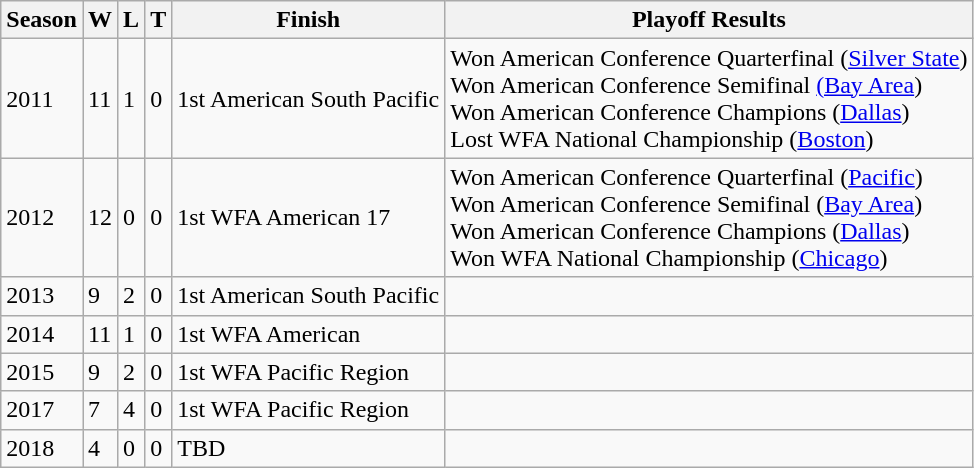<table class="wikitable">
<tr>
<th>Season</th>
<th>W</th>
<th>L</th>
<th>T</th>
<th>Finish</th>
<th>Playoff Results</th>
</tr>
<tr>
<td>2011</td>
<td>11</td>
<td>1</td>
<td>0</td>
<td>1st American South Pacific</td>
<td>Won American Conference Quarterfinal (<a href='#'>Silver State</a>)<br>Won American Conference Semifinal <a href='#'>(Bay Area</a>)<br>Won American Conference Champions (<a href='#'>Dallas</a>)<br>Lost WFA National Championship (<a href='#'>Boston</a>)</td>
</tr>
<tr>
<td>2012</td>
<td>12</td>
<td>0</td>
<td>0</td>
<td>1st WFA American 17</td>
<td>Won American Conference Quarterfinal (<a href='#'>Pacific</a>)<br>Won American Conference Semifinal (<a href='#'>Bay Area</a>)<br>Won American Conference Champions (<a href='#'>Dallas</a>)<br>Won WFA National Championship (<a href='#'>Chicago</a>)</td>
</tr>
<tr>
<td>2013</td>
<td>9</td>
<td>2</td>
<td>0</td>
<td>1st American South Pacific</td>
<td></td>
</tr>
<tr>
<td>2014</td>
<td>11</td>
<td>1</td>
<td>0</td>
<td>1st WFA American</td>
<td></td>
</tr>
<tr>
<td>2015</td>
<td>9</td>
<td>2</td>
<td>0</td>
<td>1st WFA Pacific Region</td>
<td></td>
</tr>
<tr>
<td>2017</td>
<td>7</td>
<td>4</td>
<td>0</td>
<td>1st WFA Pacific Region</td>
<td></td>
</tr>
<tr>
<td>2018</td>
<td>4</td>
<td>0</td>
<td>0</td>
<td>TBD</td>
<td></td>
</tr>
</table>
